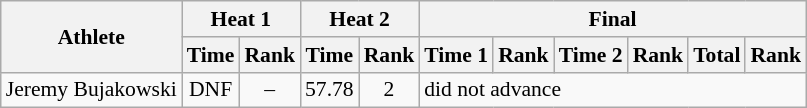<table class="wikitable" style="font-size:90%">
<tr>
<th rowspan="2">Athlete</th>
<th colspan="2">Heat 1</th>
<th colspan="2">Heat 2</th>
<th colspan="6">Final</th>
</tr>
<tr>
<th>Time</th>
<th>Rank</th>
<th>Time</th>
<th>Rank</th>
<th>Time 1</th>
<th>Rank</th>
<th>Time 2</th>
<th>Rank</th>
<th>Total</th>
<th>Rank</th>
</tr>
<tr>
<td>Jeremy Bujakowski</td>
<td align="center">DNF</td>
<td align="center">–</td>
<td align="center">57.78</td>
<td align="center">2</td>
<td colspan="6">did not advance</td>
</tr>
</table>
